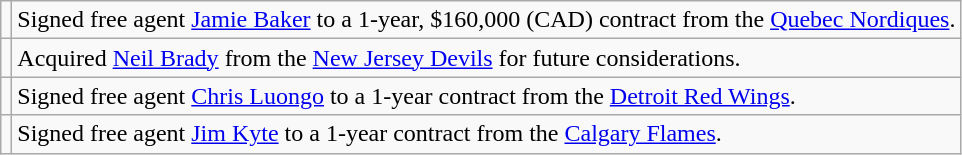<table class="wikitable">
<tr>
<td></td>
<td>Signed free agent <a href='#'>Jamie Baker</a> to a 1-year, $160,000 (CAD) contract from the <a href='#'>Quebec Nordiques</a>.</td>
</tr>
<tr>
<td></td>
<td>Acquired <a href='#'>Neil Brady</a> from the <a href='#'>New Jersey Devils</a> for future considerations.</td>
</tr>
<tr>
<td></td>
<td>Signed free agent <a href='#'>Chris Luongo</a> to a 1-year contract from the <a href='#'>Detroit Red Wings</a>.</td>
</tr>
<tr>
<td></td>
<td>Signed free agent <a href='#'>Jim Kyte</a> to a 1-year contract from the <a href='#'>Calgary Flames</a>.</td>
</tr>
</table>
